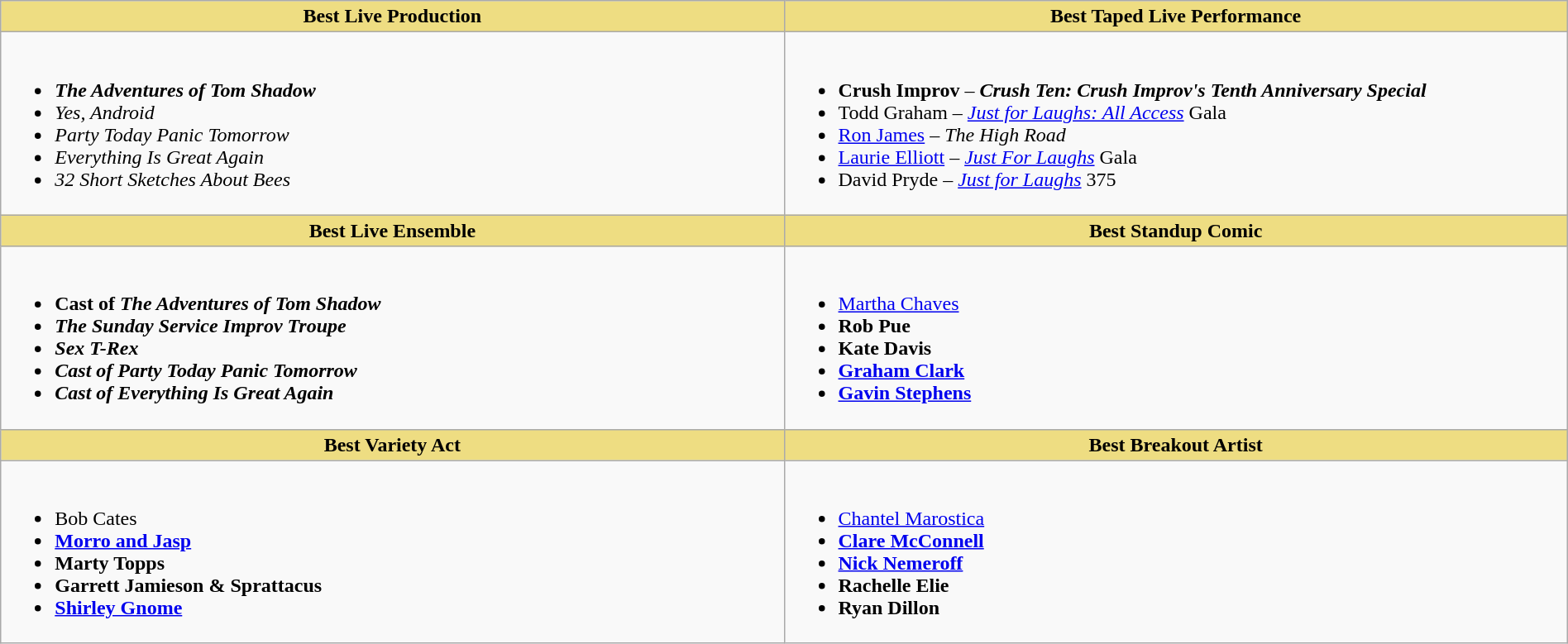<table class="wikitable" style="width:100%;">
<tr>
<th style="background:#EEDD82; width:50%">Best Live Production</th>
<th style="background:#EEDD82; width:50%">Best Taped Live Performance</th>
</tr>
<tr>
<td valign="top"><br><ul><li> <strong><em>The Adventures of Tom Shadow</em></strong></li><li><em>Yes, Android</em></li><li><em>Party Today Panic Tomorrow</em></li><li><em>Everything Is Great Again</em></li><li><em>32 Short Sketches About Bees</em></li></ul></td>
<td valign="top"><br><ul><li> <strong>Crush Improv</strong> – <strong><em>Crush Ten: Crush Improv's Tenth Anniversary Special</em></strong></li><li>Todd Graham – <em><a href='#'>Just for Laughs: All Access</a></em> Gala</li><li><a href='#'>Ron James</a> – <em>The High Road</em></li><li><a href='#'>Laurie Elliott</a> – <em><a href='#'>Just For Laughs</a></em> Gala</li><li>David Pryde – <em><a href='#'>Just for Laughs</a></em> 375</li></ul></td>
</tr>
<tr>
<th style="background:#EEDD82; width:50%">Best Live Ensemble</th>
<th style="background:#EEDD82; width:50%">Best Standup Comic</th>
</tr>
<tr>
<td valign="top"><br><ul><li> <strong>Cast of <em>The Adventures of Tom Shadow<strong><em></li><li>The Sunday Service Improv Troupe</li><li>Sex T-Rex</li><li>Cast of </em>Party Today Panic Tomorrow<em></li><li>Cast of </em>Everything Is Great Again<em></li></ul></td>
<td valign="top"><br><ul><li> </strong><a href='#'>Martha Chaves</a><strong></li><li>Rob Pue</li><li>Kate Davis</li><li><a href='#'>Graham Clark</a></li><li><a href='#'>Gavin Stephens</a></li></ul></td>
</tr>
<tr>
<th style="background:#EEDD82; width:50%">Best Variety Act</th>
<th style="background:#EEDD82; width:50%">Best Breakout Artist</th>
</tr>
<tr>
<td valign="top"><br><ul><li> </strong>Bob Cates<strong></li><li><a href='#'>Morro and Jasp</a></li><li>Marty Topps</li><li>Garrett Jamieson & Sprattacus</li><li><a href='#'>Shirley Gnome</a></li></ul></td>
<td valign="top"><br><ul><li>  </strong><a href='#'>Chantel Marostica</a><strong></li><li><a href='#'>Clare McConnell</a></li><li><a href='#'>Nick Nemeroff</a></li><li>Rachelle Elie</li><li>Ryan Dillon</li></ul></td>
</tr>
</table>
